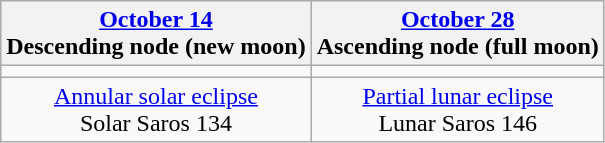<table class="wikitable">
<tr>
<th><a href='#'>October 14</a><br>Descending node (new moon)<br></th>
<th><a href='#'>October 28</a><br>Ascending node (full moon)<br></th>
</tr>
<tr>
<td></td>
<td></td>
</tr>
<tr align=center>
<td><a href='#'>Annular solar eclipse</a><br>Solar Saros 134</td>
<td><a href='#'>Partial lunar eclipse</a><br>Lunar Saros 146</td>
</tr>
</table>
